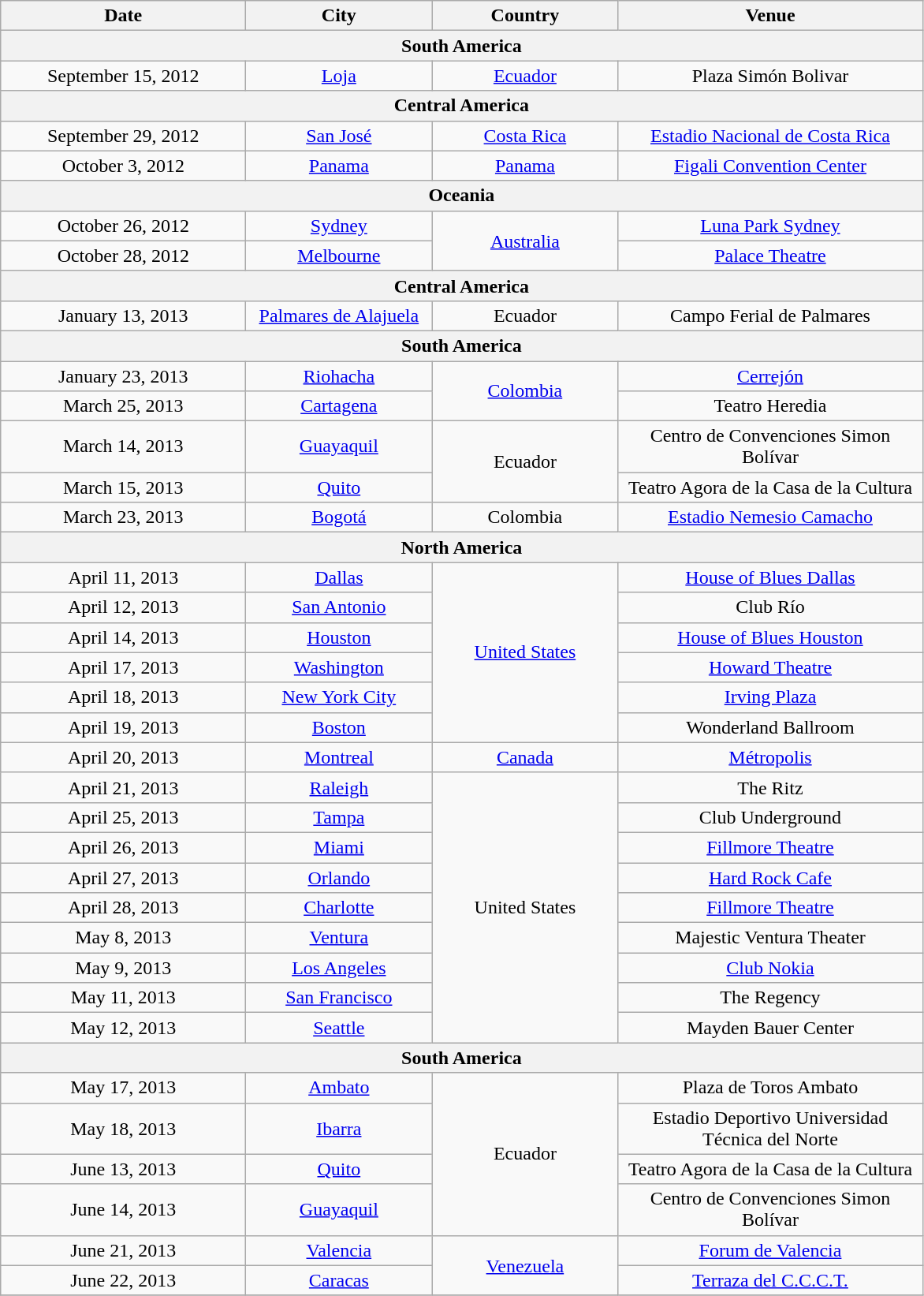<table class="wikitable" style="text-align:center;">
<tr>
<th style="width:200px;">Date</th>
<th style="width:150px;">City</th>
<th style="width:150px;">Country</th>
<th style="width:250px;">Venue</th>
</tr>
<tr>
<th colspan="4"><strong>South America</strong></th>
</tr>
<tr>
<td>September 15, 2012</td>
<td><a href='#'>Loja</a></td>
<td><a href='#'>Ecuador</a></td>
<td>Plaza Simón Bolivar</td>
</tr>
<tr>
<th colspan="4"><strong>Central America</strong></th>
</tr>
<tr>
<td>September 29, 2012</td>
<td><a href='#'>San José</a></td>
<td><a href='#'>Costa Rica</a></td>
<td><a href='#'>Estadio Nacional de Costa Rica</a></td>
</tr>
<tr>
<td>October 3, 2012</td>
<td><a href='#'>Panama</a></td>
<td><a href='#'>Panama</a></td>
<td><a href='#'>Figali Convention Center</a></td>
</tr>
<tr>
<th colspan="4"><strong>Oceania</strong></th>
</tr>
<tr>
<td>October 26, 2012</td>
<td><a href='#'>Sydney</a></td>
<td rowspan="2"><a href='#'>Australia</a></td>
<td><a href='#'>Luna Park Sydney</a></td>
</tr>
<tr>
<td>October 28, 2012</td>
<td><a href='#'>Melbourne</a></td>
<td><a href='#'>Palace Theatre</a></td>
</tr>
<tr>
<th colspan="4"><strong>Central America</strong></th>
</tr>
<tr>
<td>January 13, 2013</td>
<td><a href='#'>Palmares de Alajuela</a></td>
<td>Ecuador</td>
<td>Campo Ferial de Palmares</td>
</tr>
<tr>
<th colspan="4"><strong>South America</strong></th>
</tr>
<tr>
<td>January 23, 2013</td>
<td><a href='#'>Riohacha</a></td>
<td rowspan="2"><a href='#'>Colombia</a></td>
<td><a href='#'>Cerrejón</a></td>
</tr>
<tr>
<td>March 25, 2013</td>
<td><a href='#'>Cartagena</a></td>
<td>Teatro Heredia</td>
</tr>
<tr>
<td>March 14, 2013</td>
<td><a href='#'>Guayaquil</a></td>
<td rowspan="2">Ecuador</td>
<td>Centro de Convenciones Simon Bolívar</td>
</tr>
<tr>
<td>March 15, 2013</td>
<td><a href='#'>Quito</a></td>
<td>Teatro Agora de la Casa de la Cultura</td>
</tr>
<tr>
<td>March 23, 2013</td>
<td><a href='#'>Bogotá</a></td>
<td>Colombia</td>
<td><a href='#'>Estadio Nemesio Camacho</a></td>
</tr>
<tr>
<th colspan="4"><strong>North America</strong></th>
</tr>
<tr>
<td>April 11, 2013</td>
<td><a href='#'>Dallas</a></td>
<td rowspan="6"><a href='#'>United States</a></td>
<td><a href='#'>House of Blues Dallas</a></td>
</tr>
<tr>
<td>April 12, 2013</td>
<td><a href='#'>San Antonio</a></td>
<td>Club Río</td>
</tr>
<tr>
<td>April 14, 2013</td>
<td><a href='#'>Houston</a></td>
<td><a href='#'>House of Blues Houston</a></td>
</tr>
<tr>
<td>April 17, 2013</td>
<td><a href='#'>Washington</a></td>
<td><a href='#'>Howard Theatre</a></td>
</tr>
<tr>
<td>April 18, 2013</td>
<td><a href='#'>New York City</a></td>
<td><a href='#'>Irving Plaza</a></td>
</tr>
<tr>
<td>April 19, 2013</td>
<td><a href='#'>Boston</a></td>
<td>Wonderland Ballroom</td>
</tr>
<tr>
<td>April 20, 2013</td>
<td><a href='#'>Montreal</a></td>
<td rowspan="1"><a href='#'>Canada</a></td>
<td><a href='#'>Métropolis</a></td>
</tr>
<tr>
<td>April 21, 2013</td>
<td><a href='#'>Raleigh</a></td>
<td rowspan="9">United States</td>
<td>The Ritz</td>
</tr>
<tr>
<td>April 25, 2013</td>
<td><a href='#'>Tampa</a></td>
<td>Club Underground</td>
</tr>
<tr>
<td>April 26, 2013</td>
<td><a href='#'>Miami</a></td>
<td><a href='#'>Fillmore Theatre</a></td>
</tr>
<tr>
<td>April 27, 2013</td>
<td><a href='#'>Orlando</a></td>
<td><a href='#'>Hard Rock Cafe</a></td>
</tr>
<tr>
<td>April 28, 2013</td>
<td><a href='#'>Charlotte</a></td>
<td><a href='#'>Fillmore Theatre</a></td>
</tr>
<tr>
<td>May 8, 2013</td>
<td><a href='#'>Ventura</a></td>
<td>Majestic Ventura Theater</td>
</tr>
<tr>
<td>May 9, 2013</td>
<td><a href='#'>Los Angeles</a></td>
<td><a href='#'>Club Nokia</a></td>
</tr>
<tr>
<td>May 11, 2013</td>
<td><a href='#'>San Francisco</a></td>
<td>The Regency</td>
</tr>
<tr>
<td>May 12, 2013</td>
<td><a href='#'>Seattle</a></td>
<td>Mayden Bauer Center</td>
</tr>
<tr>
<th colspan="4"><strong>South America</strong></th>
</tr>
<tr>
<td>May 17, 2013</td>
<td><a href='#'>Ambato</a></td>
<td rowspan="4">Ecuador</td>
<td>Plaza de Toros Ambato</td>
</tr>
<tr>
<td>May 18, 2013</td>
<td><a href='#'>Ibarra</a></td>
<td>Estadio Deportivo Universidad Técnica del Norte</td>
</tr>
<tr>
<td>June 13, 2013</td>
<td><a href='#'>Quito</a></td>
<td>Teatro Agora de la Casa de la Cultura</td>
</tr>
<tr>
<td>June 14, 2013</td>
<td><a href='#'>Guayaquil</a></td>
<td>Centro de Convenciones Simon Bolívar</td>
</tr>
<tr>
<td>June 21, 2013</td>
<td><a href='#'>Valencia</a></td>
<td rowspan="2"><a href='#'>Venezuela</a></td>
<td><a href='#'>Forum de Valencia</a></td>
</tr>
<tr>
<td>June 22, 2013</td>
<td><a href='#'>Caracas</a></td>
<td><a href='#'>Terraza del C.C.C.T.</a></td>
</tr>
<tr>
</tr>
</table>
